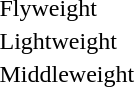<table>
<tr>
<td rowspan=2>Flyweight<br></td>
<td rowspan=2></td>
<td rowspan=2></td>
<td></td>
</tr>
<tr>
<td></td>
</tr>
<tr>
<td rowspan=2>Lightweight<br></td>
<td rowspan=2></td>
<td rowspan=2></td>
<td></td>
</tr>
<tr>
<td></td>
</tr>
<tr>
<td rowspan=2>Middleweight<br></td>
<td rowspan=2></td>
<td rowspan=2></td>
<td></td>
</tr>
<tr>
<td></td>
</tr>
<tr>
</tr>
</table>
